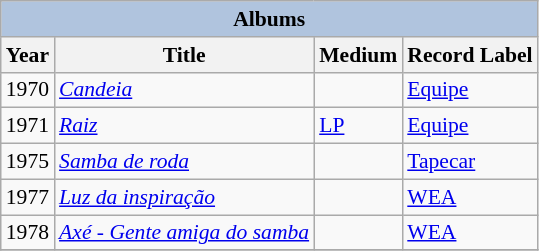<table class="wikitable" style="font-size: 90%;">
<tr>
<th colspan="4" style="background: LightSteelBlue;">Albums</th>
</tr>
<tr>
<th>Year</th>
<th>Title</th>
<th>Medium</th>
<th>Record Label</th>
</tr>
<tr>
<td>1970</td>
<td><em><a href='#'>Candeia</a></em></td>
<td></td>
<td><a href='#'>Equipe</a></td>
</tr>
<tr>
<td>1971</td>
<td><em><a href='#'>Raiz</a></em></td>
<td><a href='#'>LP</a></td>
<td><a href='#'>Equipe</a></td>
</tr>
<tr>
<td>1975</td>
<td><em><a href='#'>Samba de roda</a></em></td>
<td></td>
<td><a href='#'>Tapecar</a></td>
</tr>
<tr>
<td>1977</td>
<td><em><a href='#'>Luz da inspiração</a></em></td>
<td></td>
<td><a href='#'>WEA</a></td>
</tr>
<tr>
<td>1978</td>
<td><em><a href='#'>Axé - Gente amiga do samba</a></em></td>
<td></td>
<td><a href='#'>WEA</a></td>
</tr>
<tr>
</tr>
</table>
